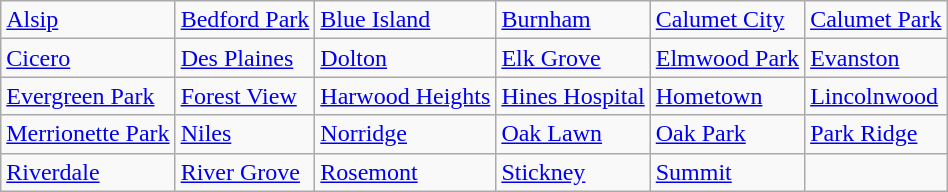<table class="wikitable">
<tr>
<td><a href='#'>Alsip</a></td>
<td><a href='#'>Bedford Park</a></td>
<td><a href='#'>Blue Island</a></td>
<td><a href='#'>Burnham</a></td>
<td><a href='#'>Calumet City</a></td>
<td><a href='#'>Calumet Park</a></td>
</tr>
<tr>
<td><a href='#'>Cicero</a></td>
<td><a href='#'>Des Plaines</a></td>
<td><a href='#'>Dolton</a></td>
<td><a href='#'>Elk Grove</a></td>
<td><a href='#'>Elmwood Park</a></td>
<td><a href='#'>Evanston</a></td>
</tr>
<tr>
<td><a href='#'>Evergreen Park</a></td>
<td><a href='#'>Forest View</a></td>
<td><a href='#'>Harwood Heights</a></td>
<td><a href='#'>Hines Hospital</a></td>
<td><a href='#'>Hometown</a></td>
<td><a href='#'>Lincolnwood</a></td>
</tr>
<tr>
<td><a href='#'>Merrionette Park</a></td>
<td><a href='#'>Niles</a></td>
<td><a href='#'>Norridge</a></td>
<td><a href='#'>Oak Lawn</a></td>
<td><a href='#'>Oak Park</a></td>
<td><a href='#'>Park Ridge</a></td>
</tr>
<tr>
<td><a href='#'>Riverdale</a></td>
<td><a href='#'>River Grove</a></td>
<td><a href='#'>Rosemont</a></td>
<td><a href='#'>Stickney</a></td>
<td><a href='#'>Summit</a></td>
</tr>
</table>
